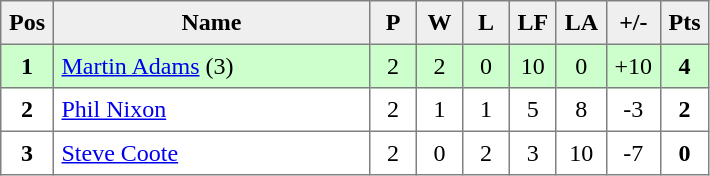<table style=border-collapse:collapse border=1 cellspacing=0 cellpadding=5>
<tr align=center bgcolor=#efefef>
<th width=20>Pos</th>
<th width=200>Name</th>
<th width=20>P</th>
<th width=20>W</th>
<th width=20>L</th>
<th width=20>LF</th>
<th width=20>LA</th>
<th width=20>+/-</th>
<th width=20>Pts</th>
</tr>
<tr align=center style="background: #ccffcc;">
<td><strong>1</strong></td>
<td align="left"> <a href='#'>Martin Adams</a> (3)</td>
<td>2</td>
<td>2</td>
<td>0</td>
<td>10</td>
<td>0</td>
<td>+10</td>
<td><strong>4</strong></td>
</tr>
<tr align=center>
<td><strong>2</strong></td>
<td align="left"> <a href='#'>Phil Nixon</a></td>
<td>2</td>
<td>1</td>
<td>1</td>
<td>5</td>
<td>8</td>
<td>-3</td>
<td><strong>2</strong></td>
</tr>
<tr align=center>
<td><strong>3</strong></td>
<td align="left"> <a href='#'>Steve Coote</a></td>
<td>2</td>
<td>0</td>
<td>2</td>
<td>3</td>
<td>10</td>
<td>-7</td>
<td><strong>0</strong></td>
</tr>
</table>
